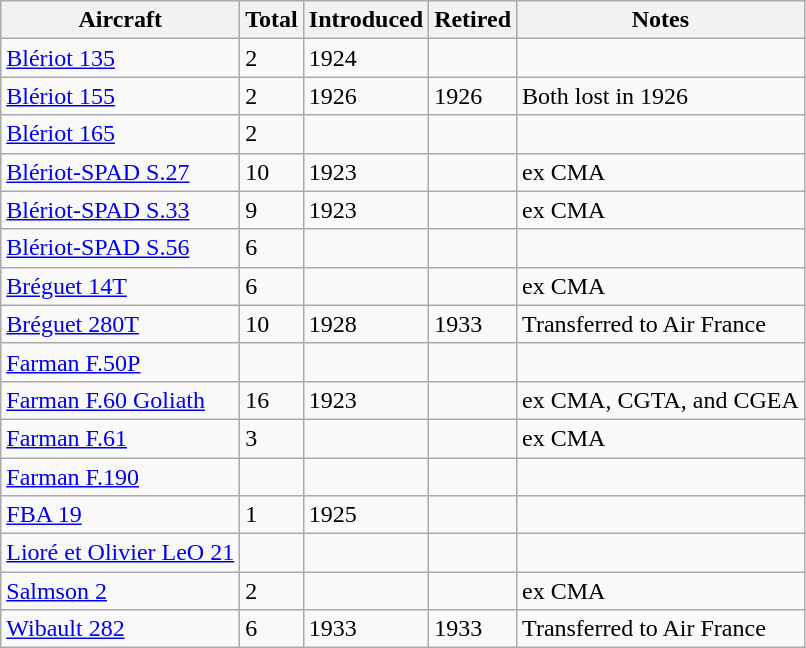<table class="wikitable">
<tr>
<th>Aircraft</th>
<th>Total</th>
<th>Introduced</th>
<th>Retired</th>
<th>Notes</th>
</tr>
<tr>
<td><a href='#'>Blériot 135</a></td>
<td>2</td>
<td>1924</td>
<td></td>
<td></td>
</tr>
<tr>
<td><a href='#'>Blériot 155</a></td>
<td>2</td>
<td>1926</td>
<td>1926</td>
<td>Both lost in 1926</td>
</tr>
<tr>
<td><a href='#'>Blériot 165</a></td>
<td>2</td>
<td></td>
<td></td>
<td></td>
</tr>
<tr>
<td><a href='#'>Blériot-SPAD S.27</a></td>
<td>10</td>
<td>1923</td>
<td></td>
<td>ex CMA</td>
</tr>
<tr>
<td><a href='#'>Blériot-SPAD S.33</a></td>
<td>9</td>
<td>1923</td>
<td></td>
<td>ex CMA</td>
</tr>
<tr>
<td><a href='#'>Blériot-SPAD S.56</a></td>
<td>6</td>
<td></td>
<td></td>
<td></td>
</tr>
<tr>
<td><a href='#'>Bréguet 14T</a></td>
<td>6</td>
<td></td>
<td></td>
<td>ex CMA</td>
</tr>
<tr>
<td><a href='#'>Bréguet 280T</a></td>
<td>10</td>
<td>1928</td>
<td>1933</td>
<td>Transferred to Air France</td>
</tr>
<tr>
<td><a href='#'>Farman F.50P</a></td>
<td></td>
<td></td>
<td></td>
<td></td>
</tr>
<tr>
<td><a href='#'>Farman F.60 Goliath</a></td>
<td>16</td>
<td>1923</td>
<td></td>
<td>ex CMA, CGTA, and CGEA</td>
</tr>
<tr>
<td><a href='#'>Farman F.61</a></td>
<td>3</td>
<td></td>
<td></td>
<td>ex CMA</td>
</tr>
<tr>
<td><a href='#'>Farman F.190</a></td>
<td></td>
<td></td>
<td></td>
<td></td>
</tr>
<tr>
<td><a href='#'>FBA 19</a></td>
<td>1</td>
<td>1925</td>
<td></td>
<td></td>
</tr>
<tr>
<td><a href='#'>Lioré et Olivier LeO 21</a></td>
<td></td>
<td></td>
<td></td>
<td></td>
</tr>
<tr>
<td><a href='#'>Salmson 2</a></td>
<td>2</td>
<td></td>
<td></td>
<td>ex CMA</td>
</tr>
<tr>
<td><a href='#'>Wibault 282</a></td>
<td>6</td>
<td>1933</td>
<td>1933</td>
<td>Transferred to Air France</td>
</tr>
</table>
